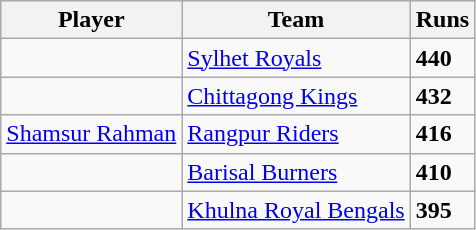<table class="wikitable">
<tr>
<th>Player</th>
<th>Team</th>
<th>Runs</th>
</tr>
<tr>
<td></td>
<td><a href='#'>Sylhet Royals</a></td>
<td><strong>440</strong></td>
</tr>
<tr>
<td></td>
<td><a href='#'>Chittagong Kings</a></td>
<td><strong>432</strong></td>
</tr>
<tr>
<td><a href='#'>Shamsur Rahman</a></td>
<td><a href='#'>Rangpur Riders</a></td>
<td><strong>416</strong></td>
</tr>
<tr>
<td></td>
<td><a href='#'>Barisal Burners</a></td>
<td><strong>410</strong></td>
</tr>
<tr>
<td></td>
<td><a href='#'>Khulna Royal Bengals</a></td>
<td><strong>395</strong></td>
</tr>
</table>
